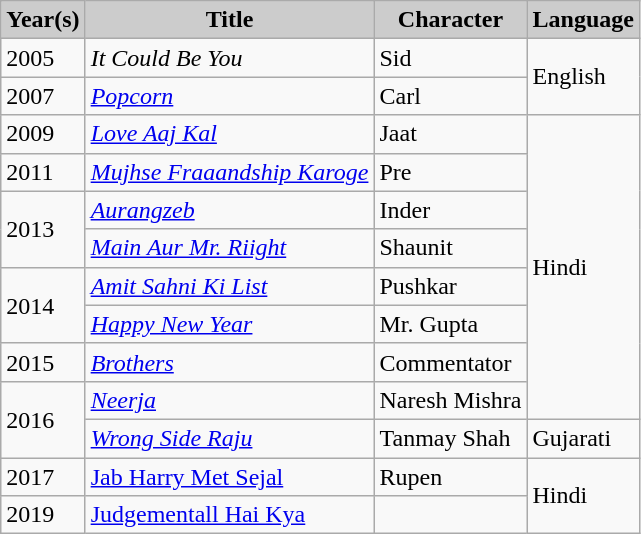<table class="wikitable sortable">
<tr>
<th style="background:#CCC;">Year(s)</th>
<th style="background:#CCC;">Title</th>
<th style="background:#CCC;">Character</th>
<th style="background:#CCC;">Language</th>
</tr>
<tr>
<td>2005</td>
<td><em>It Could Be You</em></td>
<td>Sid</td>
<td rowspan="2">English</td>
</tr>
<tr>
<td>2007</td>
<td><em><a href='#'>Popcorn</a></em></td>
<td>Carl</td>
</tr>
<tr>
<td>2009</td>
<td><em><a href='#'>Love Aaj Kal</a></em></td>
<td>Jaat</td>
<td rowspan="8">Hindi</td>
</tr>
<tr>
<td>2011</td>
<td><em><a href='#'>Mujhse Fraaandship Karoge</a></em></td>
<td>Pre</td>
</tr>
<tr>
<td rowspan="2">2013</td>
<td><em><a href='#'>Aurangzeb</a></em></td>
<td>Inder</td>
</tr>
<tr>
<td><em><a href='#'>Main Aur Mr. Riight</a></em></td>
<td>Shaunit</td>
</tr>
<tr>
<td rowspan="2">2014</td>
<td><em><a href='#'>Amit Sahni Ki List</a></em></td>
<td>Pushkar</td>
</tr>
<tr>
<td><em><a href='#'>Happy New Year</a></em></td>
<td>Mr. Gupta</td>
</tr>
<tr>
<td>2015</td>
<td><em><a href='#'>Brothers</a></em></td>
<td>Commentator</td>
</tr>
<tr>
<td rowspan="2">2016</td>
<td><em><a href='#'>Neerja</a></em></td>
<td>Naresh Mishra</td>
</tr>
<tr>
<td><em><a href='#'>Wrong Side Raju</a></em></td>
<td>Tanmay Shah</td>
<td>Gujarati</td>
</tr>
<tr>
<td>2017</td>
<td><a href='#'>Jab Harry Met Sejal</a></td>
<td>Rupen</td>
<td rowspan="2">Hindi</td>
</tr>
<tr>
<td>2019</td>
<td><a href='#'>Judgementall Hai Kya</a></td>
<td></td>
</tr>
</table>
